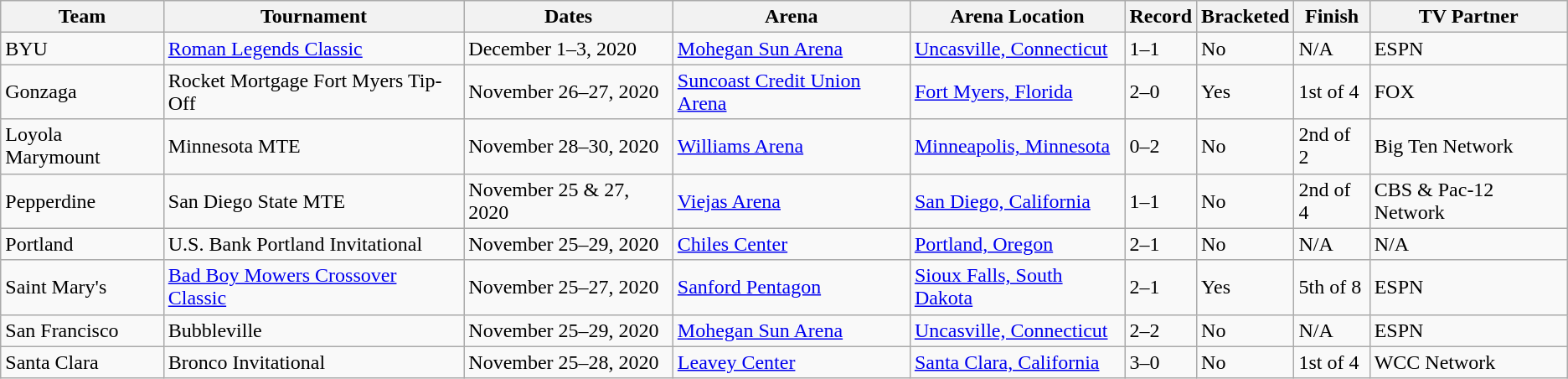<table class="wikitable">
<tr>
<th>Team</th>
<th>Tournament</th>
<th>Dates</th>
<th>Arena</th>
<th>Arena Location</th>
<th>Record</th>
<th>Bracketed</th>
<th>Finish</th>
<th>TV Partner</th>
</tr>
<tr>
<td>BYU</td>
<td><a href='#'>Roman Legends Classic</a></td>
<td>December 1–3, 2020</td>
<td><a href='#'>Mohegan Sun Arena</a></td>
<td><a href='#'>Uncasville, Connecticut</a></td>
<td>1–1</td>
<td>No</td>
<td>N/A</td>
<td>ESPN</td>
</tr>
<tr>
<td>Gonzaga</td>
<td>Rocket Mortgage Fort Myers Tip-Off</td>
<td>November 26–27, 2020</td>
<td><a href='#'>Suncoast Credit Union Arena</a></td>
<td><a href='#'>Fort Myers, Florida</a></td>
<td>2–0</td>
<td>Yes</td>
<td>1st of 4</td>
<td>FOX</td>
</tr>
<tr>
<td>Loyola Marymount</td>
<td>Minnesota MTE</td>
<td>November 28–30, 2020</td>
<td><a href='#'>Williams Arena</a></td>
<td><a href='#'>Minneapolis, Minnesota</a></td>
<td>0–2</td>
<td>No</td>
<td>2nd of 2</td>
<td>Big Ten Network</td>
</tr>
<tr>
<td>Pepperdine</td>
<td>San Diego State MTE</td>
<td>November 25 & 27, 2020</td>
<td><a href='#'>Viejas Arena</a></td>
<td><a href='#'>San Diego, California</a></td>
<td>1–1</td>
<td>No</td>
<td>2nd of 4</td>
<td>CBS & Pac-12 Network</td>
</tr>
<tr>
<td>Portland</td>
<td>U.S. Bank Portland Invitational</td>
<td>November 25–29, 2020</td>
<td><a href='#'>Chiles Center</a></td>
<td><a href='#'>Portland, Oregon</a></td>
<td>2–1</td>
<td>No</td>
<td>N/A</td>
<td>N/A</td>
</tr>
<tr>
<td>Saint Mary's</td>
<td><a href='#'>Bad Boy Mowers Crossover Classic</a></td>
<td>November 25–27, 2020</td>
<td><a href='#'>Sanford Pentagon</a></td>
<td><a href='#'>Sioux Falls, South Dakota</a></td>
<td>2–1</td>
<td>Yes</td>
<td>5th of 8</td>
<td>ESPN</td>
</tr>
<tr>
<td>San Francisco</td>
<td>Bubbleville</td>
<td>November 25–29, 2020</td>
<td><a href='#'>Mohegan Sun Arena</a></td>
<td><a href='#'>Uncasville, Connecticut</a></td>
<td>2–2</td>
<td>No</td>
<td>N/A</td>
<td>ESPN</td>
</tr>
<tr>
<td>Santa Clara</td>
<td>Bronco Invitational</td>
<td>November 25–28, 2020</td>
<td><a href='#'>Leavey Center</a></td>
<td><a href='#'>Santa Clara, California</a></td>
<td>3–0</td>
<td>No</td>
<td>1st of 4</td>
<td>WCC Network</td>
</tr>
</table>
